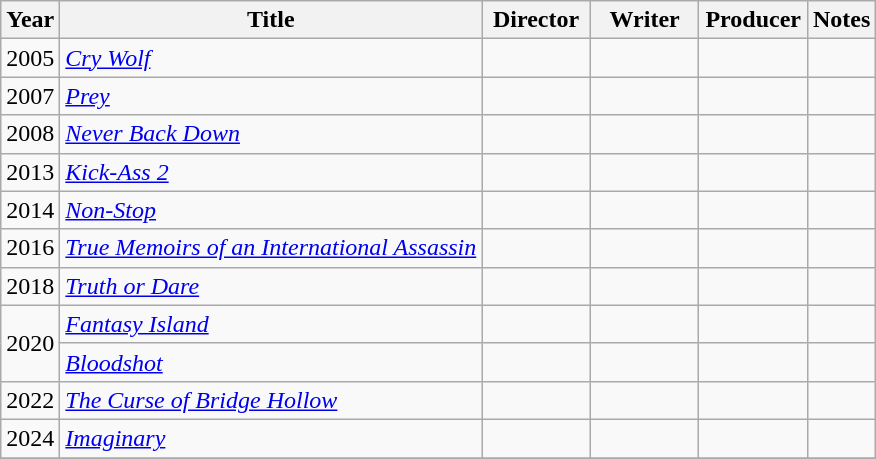<table class="wikitable">
<tr>
<th>Year</th>
<th>Title</th>
<th style="width:65px;">Director</th>
<th style="width:65px;">Writer</th>
<th style="width:65px;">Producer</th>
<th>Notes</th>
</tr>
<tr>
<td>2005</td>
<td><em><a href='#'>Cry Wolf</a></em></td>
<td></td>
<td></td>
<td></td>
<td></td>
</tr>
<tr>
<td>2007</td>
<td><em><a href='#'>Prey</a></em></td>
<td></td>
<td></td>
<td></td>
<td></td>
</tr>
<tr>
<td>2008</td>
<td><em><a href='#'>Never Back Down</a></em></td>
<td></td>
<td></td>
<td></td>
<td></td>
</tr>
<tr>
<td>2013</td>
<td><em><a href='#'>Kick-Ass 2</a></em></td>
<td></td>
<td></td>
<td></td>
<td></td>
</tr>
<tr>
<td>2014</td>
<td><em><a href='#'>Non-Stop</a></em></td>
<td></td>
<td></td>
<td></td>
<td></td>
</tr>
<tr>
<td>2016</td>
<td><em><a href='#'>True Memoirs of an International Assassin</a></em></td>
<td></td>
<td></td>
<td></td>
<td></td>
</tr>
<tr>
<td>2018</td>
<td><em><a href='#'>Truth or Dare</a></em></td>
<td></td>
<td></td>
<td></td>
<td></td>
</tr>
<tr>
<td rowspan="2">2020</td>
<td><em><a href='#'>Fantasy Island</a></em></td>
<td></td>
<td></td>
<td></td>
<td></td>
</tr>
<tr>
<td><em><a href='#'>Bloodshot</a></em></td>
<td></td>
<td></td>
<td></td>
<td></td>
</tr>
<tr>
<td>2022</td>
<td><em><a href='#'>The Curse of Bridge Hollow</a></em></td>
<td></td>
<td></td>
<td></td>
<td></td>
</tr>
<tr>
<td>2024</td>
<td><em><a href='#'>Imaginary</a></em></td>
<td></td>
<td></td>
<td></td>
<td></td>
</tr>
<tr>
</tr>
</table>
